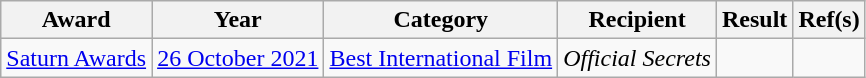<table class="wikitable plainrowheaders sortable">
<tr>
<th scope=col>Award</th>
<th scope=col>Year</th>
<th scope=col>Category</th>
<th scope=col>Recipient</th>
<th scope=col>Result</th>
<th scope=col>Ref(s)</th>
</tr>
<tr>
<td><a href='#'>Saturn Awards</a></td>
<td><a href='#'>26 October 2021</a></td>
<td><a href='#'>Best International Film</a></td>
<td><em>Official Secrets</em></td>
<td></td>
<td></td>
</tr>
</table>
